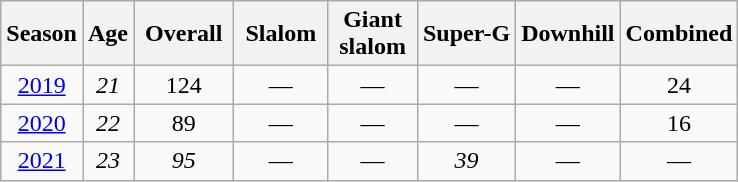<table class=wikitable style="text-align:center">
<tr>
<th>Season</th>
<th>Age</th>
<th> Overall </th>
<th> Slalom </th>
<th>Giant<br> slalom </th>
<th>Super-G</th>
<th>Downhill</th>
<th>Combined</th>
</tr>
<tr>
<td><a href='#'>2019</a></td>
<td><em>21</em></td>
<td>124</td>
<td>—</td>
<td>—</td>
<td>—</td>
<td>—</td>
<td>24</td>
</tr>
<tr>
<td><a href='#'>2020</a></td>
<td><em>22</em></td>
<td>89</td>
<td>—</td>
<td>—</td>
<td>—</td>
<td>—</td>
<td>16</td>
</tr>
<tr>
<td><a href='#'>2021</a></td>
<td><em>23</em></td>
<td><em>95</em></td>
<td>—</td>
<td>—</td>
<td><em>39</em></td>
<td>—</td>
<td>—</td>
</tr>
</table>
